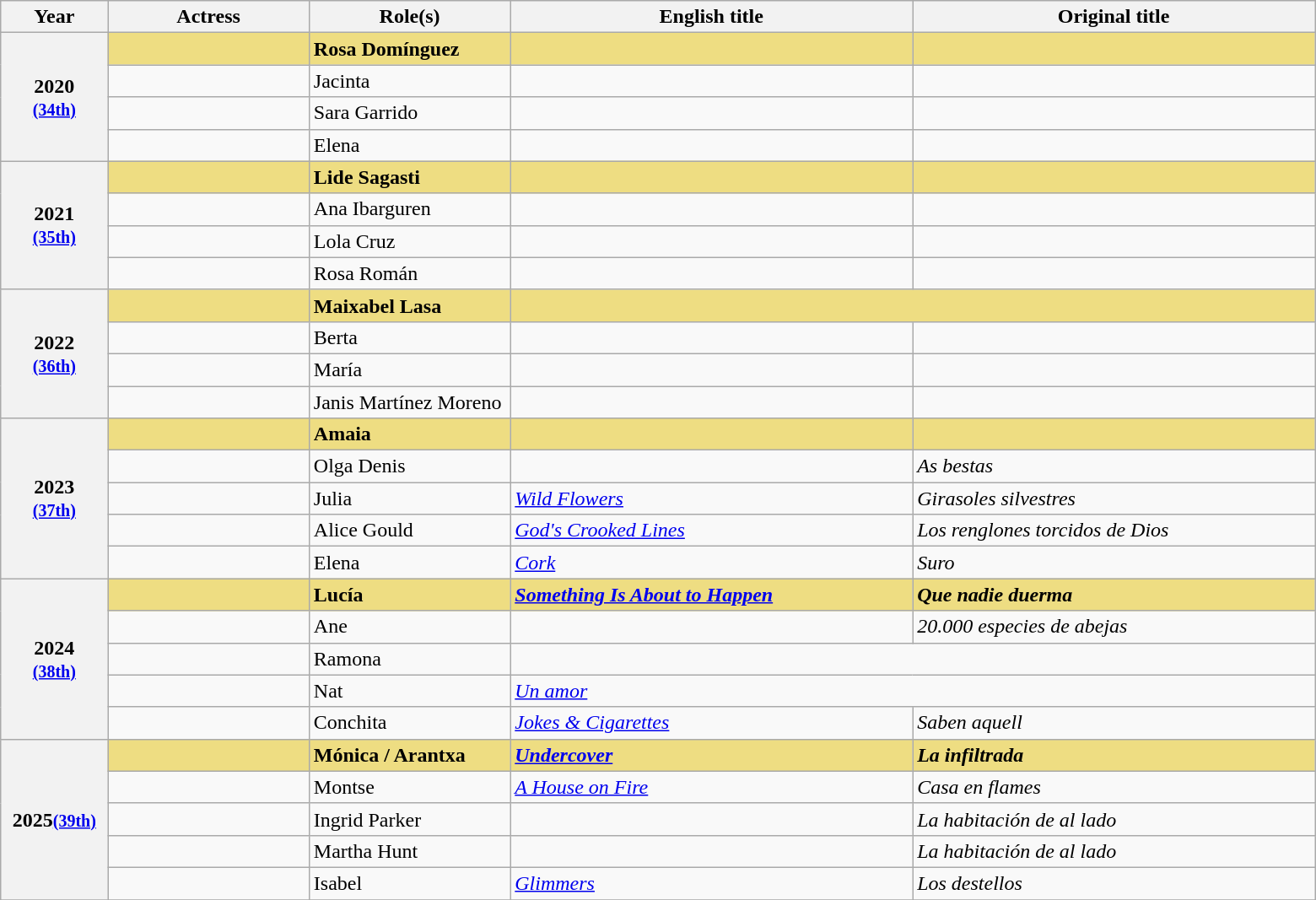<table class="wikitable sortable" style="text-align:left;">
<tr>
<th scope="col" style="width:8%;">Year</th>
<th scope="col" style="width:15%;">Actress</th>
<th scope="col" style="width:15%;">Role(s)</th>
<th scope="col" style="width:30%;">English title</th>
<th scope="col" style="width:30%;">Original title</th>
</tr>
<tr>
<th scope="row" rowspan=4 style="text-align:center">2020<br><small><a href='#'>(34th)</a></small><br></th>
<td style="background:#eedd82;"><strong> </strong></td>
<td style="background:#eedd82;"><strong>Rosa Domínguez</strong></td>
<td style="background:#eedd82;"><strong><em></em></strong></td>
<td style="background:#eedd82;"><strong><em></em></strong></td>
</tr>
<tr>
<td></td>
<td>Jacinta</td>
<td><em></em></td>
<td><em></em></td>
</tr>
<tr>
<td></td>
<td>Sara Garrido</td>
<td><em></em></td>
<td><em></em></td>
</tr>
<tr>
<td></td>
<td>Elena</td>
<td><em></em></td>
<td><em></em></td>
</tr>
<tr>
<th scope="row" rowspan=4 style="text-align:center">2021<br><small><a href='#'>(35th)</a></small><br></th>
<td style="background:#eedd82;"><strong> </strong></td>
<td style="background:#eedd82;"><strong>Lide Sagasti</strong></td>
<td style="background:#eedd82;"><strong><em></em></strong></td>
<td style="background:#eedd82;"><strong><em></em></strong></td>
</tr>
<tr>
<td></td>
<td>Ana Ibarguren</td>
<td><em></em></td>
<td><em></em></td>
</tr>
<tr>
<td></td>
<td>Lola Cruz</td>
<td><em></em></td>
<td><em></em></td>
</tr>
<tr>
<td></td>
<td>Rosa Román</td>
<td><em></em></td>
<td><em></em></td>
</tr>
<tr>
<th scope="row" rowspan=4 style="text-align:center">2022<br><small><a href='#'>(36th)</a></small><br></th>
<td style="background:#eedd82;"><strong> </strong></td>
<td style="background:#eedd82;"><strong>Maixabel Lasa</strong></td>
<td colspan="2" style="background:#eedd82;"><strong><em></em></strong></td>
</tr>
<tr>
<td></td>
<td>Berta</td>
<td><em></em></td>
<td><em></em></td>
</tr>
<tr>
<td></td>
<td>María</td>
<td><em></em></td>
<td><em></em></td>
</tr>
<tr>
<td></td>
<td>Janis Martínez Moreno</td>
<td><em></em></td>
<td><em></em></td>
</tr>
<tr>
<th scope="row" rowspan="5" style="text-align:center;">2023<br><small><a href='#'>(37th)</a></small><br></th>
<td style="background:#eedd82;"><strong> </strong></td>
<td style="background:#eedd82;"><strong>Amaia</strong></td>
<td style="background:#eedd82;"><strong><em></em></strong></td>
<td style="background:#eedd82;"><strong><em></em></strong></td>
</tr>
<tr>
<td></td>
<td>Olga Denis</td>
<td><em></em></td>
<td><em>As bestas</em></td>
</tr>
<tr>
<td></td>
<td>Julia</td>
<td><em><a href='#'>Wild Flowers</a></em></td>
<td><em>Girasoles silvestres</em></td>
</tr>
<tr>
<td></td>
<td>Alice Gould</td>
<td><em><a href='#'>God's Crooked Lines</a></em></td>
<td><em>Los renglones torcidos de Dios</em></td>
</tr>
<tr>
<td></td>
<td>Elena</td>
<td><em><a href='#'>Cork</a></em></td>
<td><em>Suro</em></td>
</tr>
<tr>
<th scope="row" rowspan="5" style="text-align:center;">2024<br><small><a href='#'>(38th)</a></small><br></th>
<td style="background:#eedd82;"><strong> </strong></td>
<td style="background:#eedd82;"><strong>Lucía</strong></td>
<td style="background:#eedd82;"><strong><em><a href='#'>Something Is About to Happen</a></em></strong></td>
<td style="background:#eedd82;"><strong><em>Que nadie duerma</em></strong></td>
</tr>
<tr>
<td></td>
<td>Ane</td>
<td><em></em></td>
<td><em>20.000 especies de abejas</em></td>
</tr>
<tr>
<td></td>
<td>Ramona</td>
<td colspan="2"><em></em></td>
</tr>
<tr>
<td></td>
<td>Nat</td>
<td colspan="2"><em><a href='#'>Un amor</a></em></td>
</tr>
<tr>
<td></td>
<td>Conchita</td>
<td><em><a href='#'>Jokes & Cigarettes</a></em></td>
<td><em>Saben aquell</em></td>
</tr>
<tr>
<th scope="row" rowspan="5" style="text-align:center;">2025<small><a href='#'>(39th)</a></small></th>
<td style="background:#eedd82;"><strong> </strong></td>
<td style="background:#eedd82;"><strong>Mónica / Arantxa</strong></td>
<td style="background:#eedd82;"><strong><em><a href='#'>Undercover</a></em></strong></td>
<td style="background:#eedd82;"><strong><em>La infiltrada</em></strong></td>
</tr>
<tr>
<td></td>
<td>Montse</td>
<td><em><a href='#'>A House on Fire</a></em></td>
<td><em>Casa en flames</em></td>
</tr>
<tr>
<td></td>
<td>Ingrid Parker</td>
<td><em></em></td>
<td><em>La habitación de al lado</em></td>
</tr>
<tr>
<td></td>
<td>Martha Hunt</td>
<td><em></em></td>
<td><em>La habitación de al lado</em></td>
</tr>
<tr>
<td></td>
<td>Isabel</td>
<td><em><a href='#'>Glimmers</a></em></td>
<td><em>Los destellos</em></td>
</tr>
<tr>
</tr>
</table>
